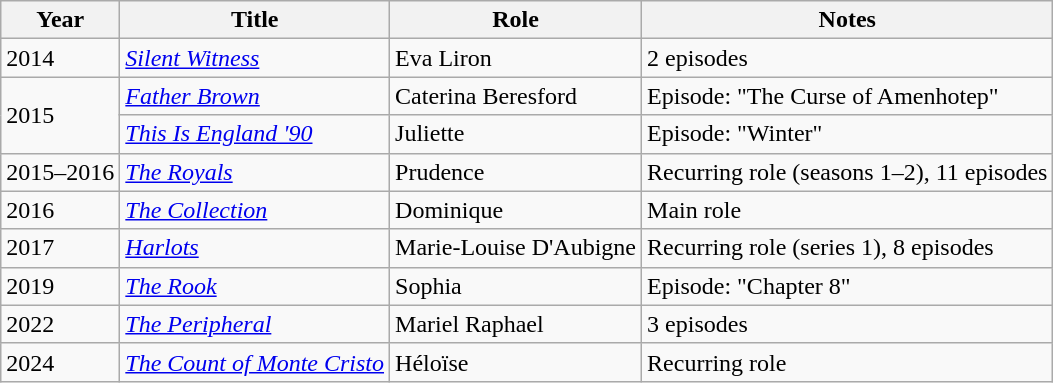<table class="wikitable sortable">
<tr>
<th>Year</th>
<th>Title</th>
<th>Role</th>
<th class="unsortable">Notes</th>
</tr>
<tr>
<td>2014</td>
<td><em><a href='#'>Silent Witness</a></em></td>
<td>Eva Liron</td>
<td>2 episodes</td>
</tr>
<tr>
<td rowspan=2>2015</td>
<td><em><a href='#'>Father Brown</a></em></td>
<td>Caterina Beresford</td>
<td>Episode: "The Curse of Amenhotep"</td>
</tr>
<tr>
<td><em><a href='#'>This Is England '90</a></em></td>
<td>Juliette</td>
<td>Episode: "Winter"</td>
</tr>
<tr>
<td>2015–2016</td>
<td><em><a href='#'>The Royals</a></em></td>
<td>Prudence</td>
<td>Recurring role (seasons 1–2), 11 episodes</td>
</tr>
<tr>
<td>2016</td>
<td><em><a href='#'>The Collection</a></em></td>
<td>Dominique</td>
<td>Main role</td>
</tr>
<tr>
<td>2017</td>
<td><em><a href='#'>Harlots</a></em></td>
<td>Marie-Louise D'Aubigne</td>
<td>Recurring role (series 1), 8 episodes</td>
</tr>
<tr>
<td>2019</td>
<td><em><a href='#'>The Rook</a></em></td>
<td>Sophia</td>
<td>Episode: "Chapter 8"</td>
</tr>
<tr>
<td>2022</td>
<td><em><a href='#'>The Peripheral</a></em></td>
<td>Mariel Raphael</td>
<td>3 episodes</td>
</tr>
<tr>
<td>2024</td>
<td><em><a href='#'>The Count of Monte Cristo</a></td>
<td>Héloïse</td>
<td>Recurring role</td>
</tr>
</table>
